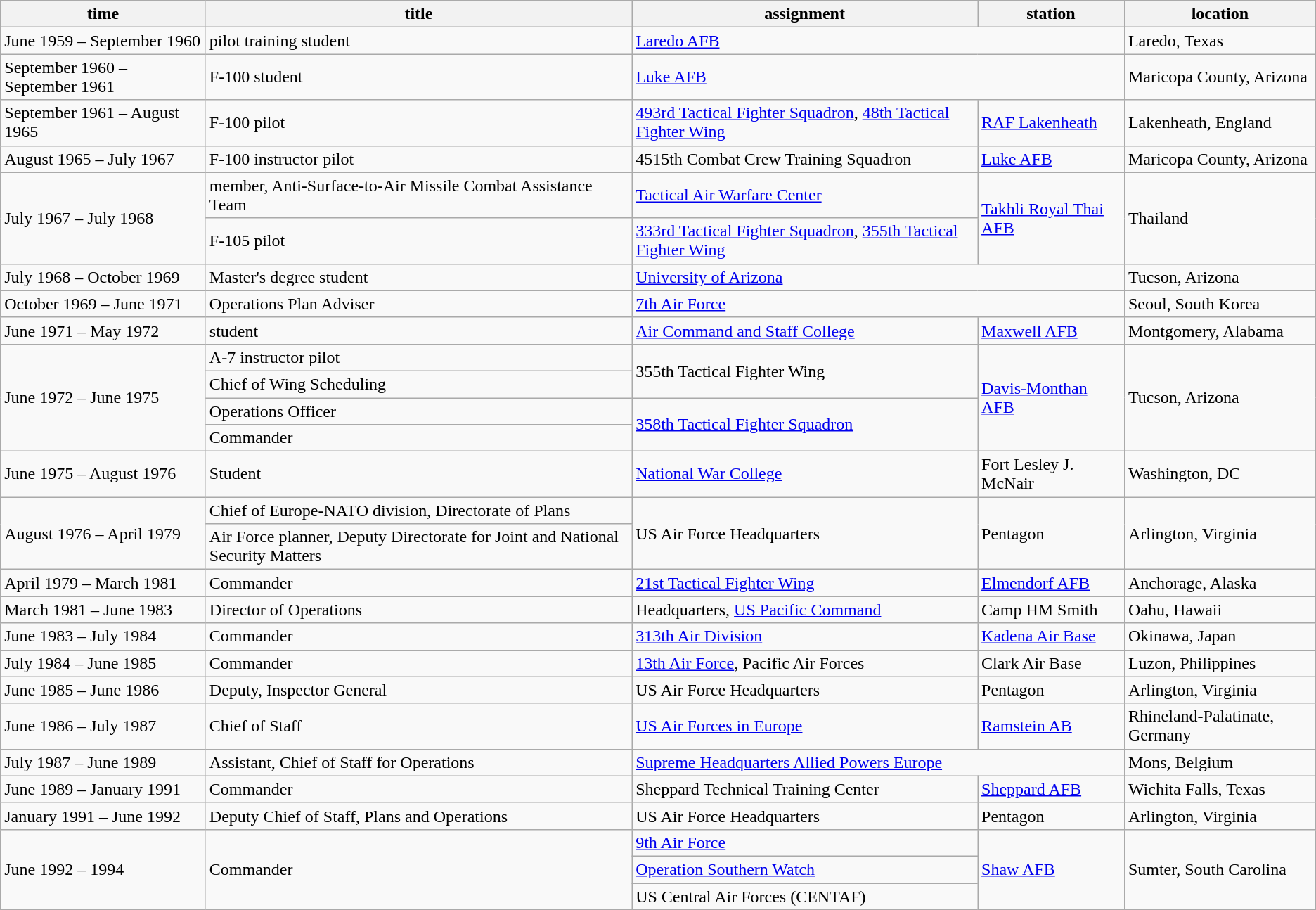<table class="wikitable mw-collapsible">
<tr>
<th>time</th>
<th>title</th>
<th>assignment</th>
<th>station</th>
<th>location</th>
</tr>
<tr>
<td>June 1959 – September 1960</td>
<td>pilot training student</td>
<td colspan="2"><a href='#'>Laredo AFB</a></td>
<td>Laredo, Texas</td>
</tr>
<tr>
<td>September 1960 – September 1961</td>
<td>F-100 student</td>
<td colspan="2"><a href='#'>Luke AFB</a></td>
<td>Maricopa County, Arizona</td>
</tr>
<tr>
<td>September 1961 – August 1965</td>
<td>F-100 pilot</td>
<td><a href='#'>493rd Tactical Fighter Squadron</a>, <a href='#'>48th Tactical Fighter Wing</a></td>
<td><a href='#'>RAF Lakenheath</a></td>
<td>Lakenheath, England</td>
</tr>
<tr>
<td>August 1965 – July 1967</td>
<td>F-100 instructor pilot</td>
<td>4515th Combat Crew Training Squadron</td>
<td><a href='#'>Luke AFB</a></td>
<td>Maricopa County, Arizona</td>
</tr>
<tr>
<td rowspan="2">July 1967 – July 1968</td>
<td>member, Anti-Surface-to-Air Missile Combat Assistance Team</td>
<td><a href='#'>Tactical Air Warfare Center</a></td>
<td rowspan="2"><a href='#'>Takhli Royal Thai AFB</a></td>
<td rowspan="2">Thailand</td>
</tr>
<tr>
<td>F-105 pilot</td>
<td><a href='#'>333rd Tactical Fighter Squadron</a>, <a href='#'>355th Tactical Fighter Wing</a></td>
</tr>
<tr>
<td>July 1968 – October 1969</td>
<td>Master's degree student</td>
<td colspan="2"><a href='#'>University of Arizona</a></td>
<td>Tucson, Arizona</td>
</tr>
<tr>
<td>October 1969 – June 1971</td>
<td>Operations Plan Adviser</td>
<td colspan="2"><a href='#'>7th Air Force</a></td>
<td>Seoul, South Korea</td>
</tr>
<tr>
<td>June 1971 – May 1972</td>
<td>student</td>
<td><a href='#'>Air Command and Staff College</a></td>
<td><a href='#'>Maxwell AFB</a></td>
<td>Montgomery, Alabama</td>
</tr>
<tr>
<td rowspan="4">June 1972 – June 1975</td>
<td>A-7 instructor pilot</td>
<td rowspan="2">355th Tactical Fighter Wing</td>
<td rowspan="4"><a href='#'>Davis-Monthan AFB</a></td>
<td rowspan="4">Tucson, Arizona</td>
</tr>
<tr>
<td>Chief of Wing Scheduling</td>
</tr>
<tr>
<td>Operations Officer</td>
<td rowspan="2"><a href='#'>358th Tactical Fighter Squadron</a></td>
</tr>
<tr>
<td>Commander</td>
</tr>
<tr>
<td>June 1975 – August 1976</td>
<td>Student</td>
<td><a href='#'>National War College</a></td>
<td>Fort Lesley J. McNair</td>
<td>Washington, DC</td>
</tr>
<tr>
<td rowspan="2">August 1976 – April 1979</td>
<td>Chief of Europe-NATO division, Directorate of Plans</td>
<td rowspan="2">US Air Force Headquarters</td>
<td rowspan="2">Pentagon</td>
<td rowspan="2">Arlington, Virginia</td>
</tr>
<tr>
<td>Air Force planner, Deputy Directorate for Joint and National Security Matters</td>
</tr>
<tr>
<td>April 1979 – March 1981</td>
<td>Commander</td>
<td><a href='#'>21st Tactical Fighter Wing</a></td>
<td><a href='#'>Elmendorf AFB</a></td>
<td>Anchorage, Alaska</td>
</tr>
<tr>
<td>March 1981 – June 1983</td>
<td>Director of Operations</td>
<td>Headquarters, <a href='#'>US Pacific Command</a></td>
<td>Camp HM Smith</td>
<td>Oahu, Hawaii</td>
</tr>
<tr>
<td>June 1983 – July 1984</td>
<td>Commander</td>
<td><a href='#'>313th Air Division</a></td>
<td><a href='#'>Kadena Air Base</a></td>
<td>Okinawa, Japan</td>
</tr>
<tr>
<td>July 1984 – June 1985</td>
<td>Commander</td>
<td><a href='#'>13th Air Force</a>, Pacific Air Forces</td>
<td>Clark Air Base</td>
<td>Luzon, Philippines</td>
</tr>
<tr>
<td>June 1985 – June 1986</td>
<td>Deputy, Inspector General</td>
<td>US Air Force Headquarters</td>
<td>Pentagon</td>
<td>Arlington, Virginia</td>
</tr>
<tr>
<td>June 1986 – July 1987</td>
<td>Chief of Staff</td>
<td><a href='#'>US Air Forces in Europe</a></td>
<td><a href='#'>Ramstein AB</a></td>
<td>Rhineland-Palatinate, Germany</td>
</tr>
<tr>
<td>July 1987 – June 1989</td>
<td>Assistant, Chief of Staff for Operations</td>
<td colspan="2"><a href='#'>Supreme Headquarters Allied Powers Europe</a></td>
<td>Mons, Belgium</td>
</tr>
<tr>
<td>June 1989 – January 1991</td>
<td>Commander</td>
<td>Sheppard Technical Training Center</td>
<td><a href='#'>Sheppard AFB</a></td>
<td>Wichita Falls, Texas</td>
</tr>
<tr>
<td>January 1991 – June 1992</td>
<td>Deputy Chief of Staff, Plans and Operations</td>
<td>US Air Force Headquarters</td>
<td>Pentagon</td>
<td>Arlington, Virginia</td>
</tr>
<tr>
<td rowspan="3">June 1992 – 1994</td>
<td rowspan="3">Commander</td>
<td><a href='#'>9th Air Force</a></td>
<td rowspan="3"><a href='#'>Shaw AFB</a></td>
<td rowspan="3">Sumter, South Carolina</td>
</tr>
<tr>
<td><a href='#'>Operation Southern Watch</a></td>
</tr>
<tr>
<td>US Central Air Forces (CENTAF)</td>
</tr>
</table>
